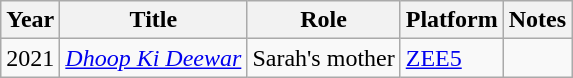<table class="wikitable">
<tr>
<th>Year</th>
<th>Title</th>
<th>Role</th>
<th>Platform</th>
<th>Notes</th>
</tr>
<tr>
<td>2021</td>
<td><em><a href='#'>Dhoop Ki Deewar</a></em></td>
<td>Sarah's mother</td>
<td><a href='#'>ZEE5</a></td>
<td></td>
</tr>
</table>
